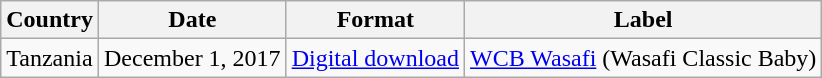<table class="wikitable">
<tr>
<th>Country</th>
<th>Date</th>
<th>Format</th>
<th>Label</th>
</tr>
<tr>
<td>Tanzania</td>
<td>December 1, 2017</td>
<td><a href='#'>Digital download</a></td>
<td><a href='#'>WCB Wasafi</a> (Wasafi Classic Baby)</td>
</tr>
</table>
